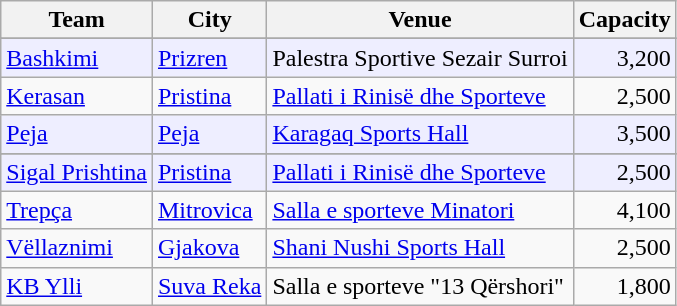<table class="wikitable sortable">
<tr>
<th>Team</th>
<th>City</th>
<th>Venue</th>
<th>Capacity</th>
</tr>
<tr>
</tr>
<tr bgcolor="#eef">
<td><a href='#'>Bashkimi</a></td>
<td><a href='#'>Prizren</a></td>
<td>Palestra Sportive Sezair Surroi</td>
<td align=right>3,200</td>
</tr>
<tr>
<td><a href='#'>Kerasan</a></td>
<td><a href='#'>Pristina</a></td>
<td><a href='#'>Pallati i Rinisë dhe Sporteve</a></td>
<td align=right>2,500</td>
</tr>
<tr bgcolor="#eef">
<td><a href='#'>Peja</a> </td>
<td><a href='#'>Peja</a></td>
<td><a href='#'>Karagaq Sports Hall</a></td>
<td align=right>3,500</td>
</tr>
<tr>
</tr>
<tr bgcolor="#eef">
<td><a href='#'>Sigal Prishtina</a></td>
<td><a href='#'>Pristina</a></td>
<td><a href='#'>Pallati i Rinisë dhe Sporteve</a></td>
<td align=right>2,500</td>
</tr>
<tr>
<td><a href='#'>Trepça</a></td>
<td><a href='#'>Mitrovica</a></td>
<td><a href='#'>Salla e sporteve Minatori</a></td>
<td align=right>4,100</td>
</tr>
<tr>
<td><a href='#'>Vëllaznimi</a></td>
<td><a href='#'>Gjakova</a></td>
<td><a href='#'>Shani Nushi Sports Hall</a></td>
<td align=right>2,500</td>
</tr>
<tr>
<td><a href='#'>KB Ylli</a></td>
<td><a href='#'>Suva Reka</a></td>
<td>Salla e sporteve "13 Qërshori"</td>
<td align=right>1,800</td>
</tr>
</table>
